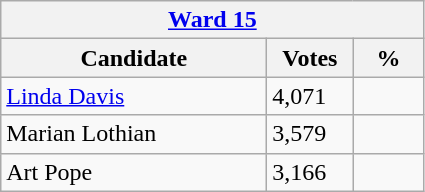<table class="wikitable">
<tr>
<th colspan="3"><a href='#'>Ward 15</a></th>
</tr>
<tr>
<th style="width: 170px">Candidate</th>
<th style="width: 50px">Votes</th>
<th style="width: 40px">%</th>
</tr>
<tr>
<td><a href='#'>Linda Davis</a></td>
<td>4,071</td>
<td></td>
</tr>
<tr>
<td>Marian Lothian</td>
<td>3,579</td>
<td></td>
</tr>
<tr>
<td>Art Pope</td>
<td>3,166</td>
<td></td>
</tr>
</table>
